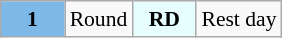<table class="wikitable" style="margin:0.5em auto; font-size:90%;position:relative;">
<tr>
<td style="width:2.5em; background:#7CB9E8; text-align:center"><strong>1</strong></td>
<td>Round</td>
<td style="width:2.5em; background:#E7FEFF; text-align:center"><strong>RD</strong></td>
<td>Rest day</td>
</tr>
</table>
